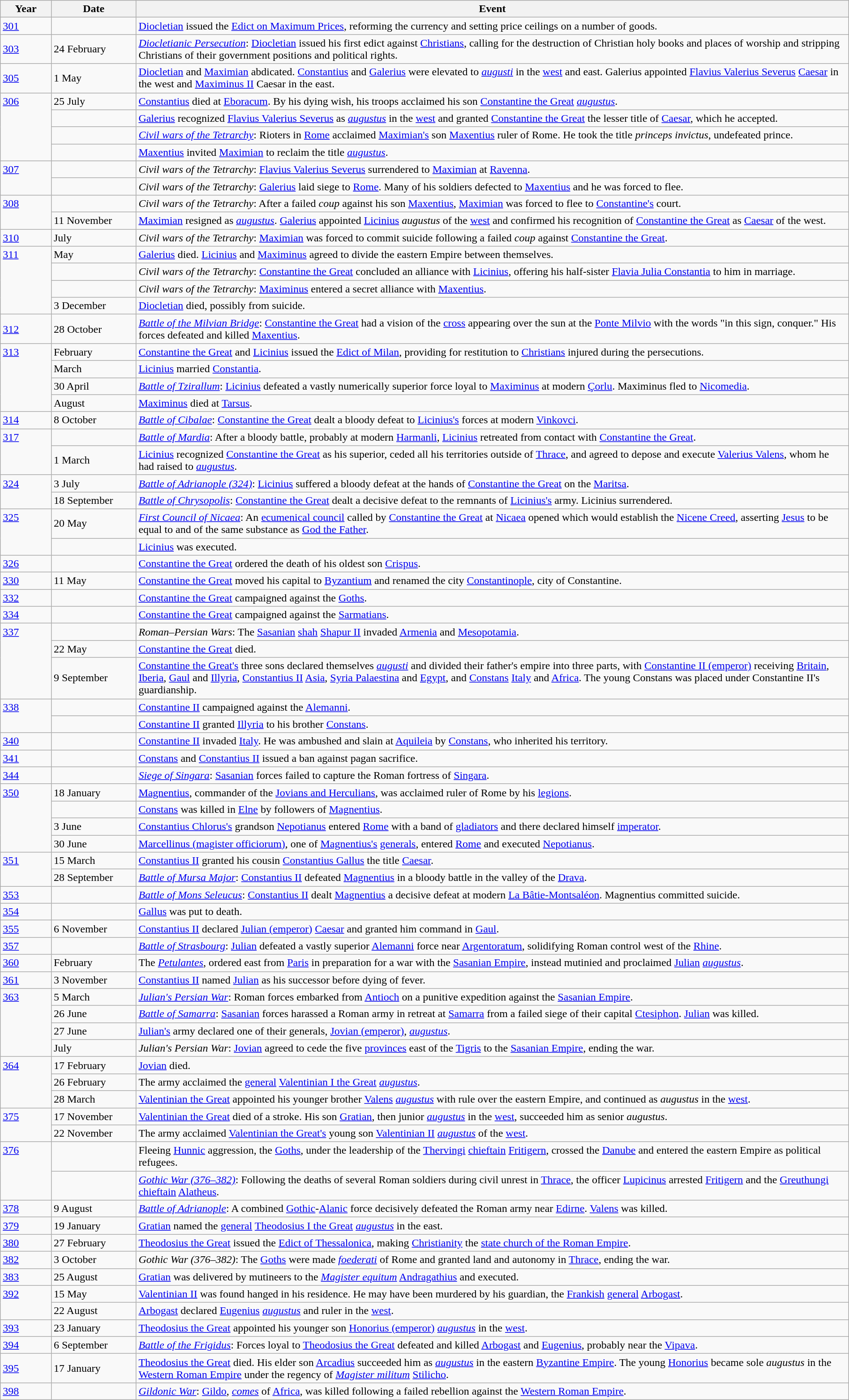<table class="wikitable" width="100%">
<tr>
<th style="width:6%">Year</th>
<th style="width:10%">Date</th>
<th>Event</th>
</tr>
<tr>
<td><a href='#'>301</a></td>
<td></td>
<td><a href='#'>Diocletian</a> issued the <a href='#'>Edict on Maximum Prices</a>, reforming the currency and setting price ceilings on a number of goods.</td>
</tr>
<tr>
<td><a href='#'>303</a></td>
<td>24 February</td>
<td><em><a href='#'>Diocletianic Persecution</a></em>: <a href='#'>Diocletian</a> issued his first edict against <a href='#'>Christians</a>, calling for the destruction of Christian holy books and places of worship and stripping Christians of their government positions and political rights.</td>
</tr>
<tr>
<td><a href='#'>305</a></td>
<td>1 May</td>
<td><a href='#'>Diocletian</a> and <a href='#'>Maximian</a> abdicated.  <a href='#'>Constantius</a> and <a href='#'>Galerius</a> were elevated to <em><a href='#'>augusti</a></em> in the <a href='#'>west</a> and east.  Galerius appointed <a href='#'>Flavius Valerius Severus</a> <a href='#'>Caesar</a> in the west and <a href='#'>Maximinus II</a> Caesar in the east.</td>
</tr>
<tr>
<td rowspan="4" valign="top"><a href='#'>306</a></td>
<td>25 July</td>
<td><a href='#'>Constantius</a> died at <a href='#'>Eboracum</a>.  By his dying wish, his troops acclaimed his son <a href='#'>Constantine the Great</a> <em><a href='#'>augustus</a></em>.</td>
</tr>
<tr>
<td></td>
<td><a href='#'>Galerius</a> recognized <a href='#'>Flavius Valerius Severus</a> as <em><a href='#'>augustus</a></em> in the <a href='#'>west</a> and granted <a href='#'>Constantine the Great</a> the lesser title of <a href='#'>Caesar</a>, which he accepted.</td>
</tr>
<tr>
<td></td>
<td><em><a href='#'>Civil wars of the Tetrarchy</a></em>: Rioters in <a href='#'>Rome</a> acclaimed <a href='#'>Maximian's</a> son <a href='#'>Maxentius</a> ruler of Rome.  He took the title <em>princeps invictus</em>, undefeated prince.</td>
</tr>
<tr>
<td></td>
<td><a href='#'>Maxentius</a> invited <a href='#'>Maximian</a> to reclaim the title <em><a href='#'>augustus</a></em>.</td>
</tr>
<tr>
<td rowspan="2" valign="top"><a href='#'>307</a></td>
<td></td>
<td><em>Civil wars of the Tetrarchy</em>: <a href='#'>Flavius Valerius Severus</a> surrendered to <a href='#'>Maximian</a> at <a href='#'>Ravenna</a>.</td>
</tr>
<tr>
<td></td>
<td><em>Civil wars of the Tetrarchy</em>: <a href='#'>Galerius</a> laid siege to <a href='#'>Rome</a>.  Many of his soldiers defected to <a href='#'>Maxentius</a> and he was forced to flee.</td>
</tr>
<tr>
<td rowspan="2" valign="top"><a href='#'>308</a></td>
<td></td>
<td><em>Civil wars of the Tetrarchy</em>: After a failed <em>coup</em> against his son <a href='#'>Maxentius</a>, <a href='#'>Maximian</a> was forced to flee to <a href='#'>Constantine's</a> court.</td>
</tr>
<tr>
<td>11 November</td>
<td><a href='#'>Maximian</a> resigned as <em><a href='#'>augustus</a></em>.  <a href='#'>Galerius</a> appointed <a href='#'>Licinius</a> <em>augustus</em> of the <a href='#'>west</a> and confirmed his recognition of <a href='#'>Constantine the Great</a> as <a href='#'>Caesar</a> of the west.</td>
</tr>
<tr>
<td><a href='#'>310</a></td>
<td>July</td>
<td><em>Civil wars of the Tetrarchy</em>: <a href='#'>Maximian</a> was forced to commit suicide following a failed <em>coup</em> against <a href='#'>Constantine the Great</a>.</td>
</tr>
<tr>
<td rowspan="4" valign="top"><a href='#'>311</a></td>
<td>May</td>
<td><a href='#'>Galerius</a> died.  <a href='#'>Licinius</a> and <a href='#'>Maximinus</a> agreed to divide the eastern Empire between themselves.</td>
</tr>
<tr>
<td></td>
<td><em>Civil wars of the Tetrarchy</em>: <a href='#'>Constantine the Great</a> concluded an alliance with <a href='#'>Licinius</a>, offering his half-sister <a href='#'>Flavia Julia Constantia</a> to him in marriage.</td>
</tr>
<tr>
<td></td>
<td><em>Civil wars of the Tetrarchy</em>: <a href='#'>Maximinus</a> entered a secret alliance with <a href='#'>Maxentius</a>.</td>
</tr>
<tr>
<td>3 December</td>
<td><a href='#'>Diocletian</a> died, possibly from suicide.</td>
</tr>
<tr>
<td><a href='#'>312</a></td>
<td>28 October</td>
<td><em><a href='#'>Battle of the Milvian Bridge</a></em>: <a href='#'>Constantine the Great</a> had a vision of the <a href='#'>cross</a> appearing over the sun at the <a href='#'>Ponte Milvio</a> with the words "in this sign, conquer."  His forces defeated and killed <a href='#'>Maxentius</a>.</td>
</tr>
<tr>
<td rowspan="4" valign="top"><a href='#'>313</a></td>
<td>February</td>
<td><a href='#'>Constantine the Great</a> and <a href='#'>Licinius</a> issued the <a href='#'>Edict of Milan</a>, providing for restitution to <a href='#'>Christians</a> injured during the persecutions.</td>
</tr>
<tr>
<td>March</td>
<td><a href='#'>Licinius</a> married <a href='#'>Constantia</a>.</td>
</tr>
<tr>
<td>30 April</td>
<td><em><a href='#'>Battle of Tzirallum</a></em>: <a href='#'>Licinius</a> defeated a vastly numerically superior force loyal to <a href='#'>Maximinus</a> at modern <a href='#'>Çorlu</a>.  Maximinus fled to <a href='#'>Nicomedia</a>.</td>
</tr>
<tr>
<td>August</td>
<td><a href='#'>Maximinus</a> died at <a href='#'>Tarsus</a>.</td>
</tr>
<tr>
<td><a href='#'>314</a></td>
<td>8 October</td>
<td><em><a href='#'>Battle of Cibalae</a></em>: <a href='#'>Constantine the Great</a> dealt a bloody defeat to <a href='#'>Licinius's</a> forces at modern <a href='#'>Vinkovci</a>.</td>
</tr>
<tr>
<td rowspan="2" valign="top"><a href='#'>317</a></td>
<td></td>
<td><em><a href='#'>Battle of Mardia</a></em>: After a bloody battle, probably at modern <a href='#'>Harmanli</a>, <a href='#'>Licinius</a> retreated from contact with <a href='#'>Constantine the Great</a>.</td>
</tr>
<tr>
<td>1 March</td>
<td><a href='#'>Licinius</a> recognized <a href='#'>Constantine the Great</a> as his superior, ceded all his territories outside of <a href='#'>Thrace</a>, and agreed to depose and execute <a href='#'>Valerius Valens</a>, whom he had raised to <em><a href='#'>augustus</a></em>.</td>
</tr>
<tr>
<td rowspan="2" valign="top"><a href='#'>324</a></td>
<td>3 July</td>
<td><em><a href='#'>Battle of Adrianople (324)</a></em>: <a href='#'>Licinius</a> suffered a bloody defeat at the hands of <a href='#'>Constantine the Great</a> on the <a href='#'>Maritsa</a>.</td>
</tr>
<tr>
<td>18 September</td>
<td><em><a href='#'>Battle of Chrysopolis</a></em>: <a href='#'>Constantine the Great</a> dealt a decisive defeat to the remnants of <a href='#'>Licinius's</a> army.  Licinius surrendered.</td>
</tr>
<tr>
<td rowspan="2" valign="top"><a href='#'>325</a></td>
<td>20 May</td>
<td><em><a href='#'>First Council of Nicaea</a></em>: An <a href='#'>ecumenical council</a> called by <a href='#'>Constantine the Great</a> at <a href='#'>Nicaea</a> opened which would establish the <a href='#'>Nicene Creed</a>, asserting <a href='#'>Jesus</a> to be equal to and of the same substance as <a href='#'>God the Father</a>.</td>
</tr>
<tr>
<td></td>
<td><a href='#'>Licinius</a> was executed.</td>
</tr>
<tr>
<td><a href='#'>326</a></td>
<td></td>
<td><a href='#'>Constantine the Great</a> ordered the death of his oldest son <a href='#'>Crispus</a>.</td>
</tr>
<tr>
<td><a href='#'>330</a></td>
<td>11 May</td>
<td><a href='#'>Constantine the Great</a> moved his capital to <a href='#'>Byzantium</a> and renamed the city <a href='#'>Constantinople</a>, city of Constantine.</td>
</tr>
<tr>
<td><a href='#'>332</a></td>
<td></td>
<td><a href='#'>Constantine the Great</a> campaigned against the <a href='#'>Goths</a>.</td>
</tr>
<tr>
<td><a href='#'>334</a></td>
<td></td>
<td><a href='#'>Constantine the Great</a> campaigned against the <a href='#'>Sarmatians</a>.</td>
</tr>
<tr>
<td rowspan="3" valign="top"><a href='#'>337</a></td>
<td></td>
<td><em>Roman–Persian Wars</em>: The <a href='#'>Sasanian</a> <a href='#'>shah</a> <a href='#'>Shapur II</a> invaded <a href='#'>Armenia</a> and <a href='#'>Mesopotamia</a>.</td>
</tr>
<tr>
<td>22 May</td>
<td><a href='#'>Constantine the Great</a> died.</td>
</tr>
<tr>
<td>9 September</td>
<td><a href='#'>Constantine the Great's</a> three sons declared themselves <em><a href='#'>augusti</a></em> and divided their father's empire into three parts, with <a href='#'>Constantine II (emperor)</a> receiving <a href='#'>Britain</a>, <a href='#'>Iberia</a>, <a href='#'>Gaul</a> and <a href='#'>Illyria</a>, <a href='#'>Constantius II</a> <a href='#'>Asia</a>, <a href='#'>Syria Palaestina</a> and <a href='#'>Egypt</a>, and <a href='#'>Constans</a> <a href='#'>Italy</a> and <a href='#'>Africa</a>.  The young Constans was placed under Constantine II's guardianship.</td>
</tr>
<tr>
<td rowspan="2" valign="top"><a href='#'>338</a></td>
<td></td>
<td><a href='#'>Constantine II</a> campaigned against the <a href='#'>Alemanni</a>.</td>
</tr>
<tr>
<td></td>
<td><a href='#'>Constantine II</a> granted <a href='#'>Illyria</a> to his brother <a href='#'>Constans</a>.</td>
</tr>
<tr>
<td><a href='#'>340</a></td>
<td></td>
<td><a href='#'>Constantine II</a> invaded <a href='#'>Italy</a>. He was ambushed and slain at <a href='#'>Aquileia</a> by <a href='#'>Constans</a>, who inherited his territory.</td>
</tr>
<tr>
<td><a href='#'>341</a></td>
<td></td>
<td><a href='#'>Constans</a> and <a href='#'>Constantius II</a> issued a ban against pagan sacrifice.</td>
</tr>
<tr>
<td><a href='#'>344</a></td>
<td></td>
<td><em><a href='#'>Siege of Singara</a></em>: <a href='#'>Sasanian</a> forces failed to capture the Roman fortress of <a href='#'>Singara</a>.</td>
</tr>
<tr>
<td rowspan="4" valign="top"><a href='#'>350</a></td>
<td>18 January</td>
<td><a href='#'>Magnentius</a>, commander of the <a href='#'>Jovians and Herculians</a>, was acclaimed ruler of Rome by his <a href='#'>legions</a>.</td>
</tr>
<tr>
<td></td>
<td><a href='#'>Constans</a> was killed in <a href='#'>Elne</a> by followers of <a href='#'>Magnentius</a>.</td>
</tr>
<tr>
<td>3 June</td>
<td><a href='#'>Constantius Chlorus's</a> grandson <a href='#'>Nepotianus</a> entered <a href='#'>Rome</a> with a band of <a href='#'>gladiators</a> and there declared himself <a href='#'>imperator</a>.</td>
</tr>
<tr>
<td>30 June</td>
<td><a href='#'>Marcellinus (magister officiorum)</a>, one of <a href='#'>Magnentius's</a> <a href='#'>generals</a>, entered <a href='#'>Rome</a> and executed <a href='#'>Nepotianus</a>.</td>
</tr>
<tr>
<td rowspan="2" valign="top"><a href='#'>351</a></td>
<td>15 March</td>
<td><a href='#'>Constantius II</a> granted his cousin <a href='#'>Constantius Gallus</a> the title <a href='#'>Caesar</a>.</td>
</tr>
<tr>
<td>28 September</td>
<td><em><a href='#'>Battle of Mursa Major</a></em>: <a href='#'>Constantius II</a> defeated <a href='#'>Magnentius</a> in a bloody battle in the valley of the <a href='#'>Drava</a>.</td>
</tr>
<tr>
<td><a href='#'>353</a></td>
<td></td>
<td><em><a href='#'>Battle of Mons Seleucus</a></em>: <a href='#'>Constantius II</a> dealt <a href='#'>Magnentius</a> a decisive defeat at modern <a href='#'>La Bâtie-Montsaléon</a>.  Magnentius committed suicide.</td>
</tr>
<tr>
<td><a href='#'>354</a></td>
<td></td>
<td><a href='#'>Gallus</a> was put to death.</td>
</tr>
<tr>
<td><a href='#'>355</a></td>
<td>6 November</td>
<td><a href='#'>Constantius II</a> declared <a href='#'>Julian (emperor)</a> <a href='#'>Caesar</a> and granted him command in <a href='#'>Gaul</a>.</td>
</tr>
<tr>
<td><a href='#'>357</a></td>
<td></td>
<td><em><a href='#'>Battle of Strasbourg</a></em>: <a href='#'>Julian</a> defeated a vastly superior <a href='#'>Alemanni</a> force near <a href='#'>Argentoratum</a>, solidifying Roman control west of the <a href='#'>Rhine</a>.</td>
</tr>
<tr>
<td><a href='#'>360</a></td>
<td>February</td>
<td>The <em><a href='#'>Petulantes</a></em>, ordered east from <a href='#'>Paris</a> in preparation for a war with the <a href='#'>Sasanian Empire</a>, instead mutinied and proclaimed <a href='#'>Julian</a> <em><a href='#'>augustus</a></em>.</td>
</tr>
<tr>
<td><a href='#'>361</a></td>
<td>3 November</td>
<td><a href='#'>Constantius II</a> named <a href='#'>Julian</a> as his successor before dying of fever.</td>
</tr>
<tr>
<td rowspan="4" valign="top"><a href='#'>363</a></td>
<td>5 March</td>
<td><em><a href='#'>Julian's Persian War</a></em>: Roman forces embarked from <a href='#'>Antioch</a> on a punitive expedition against the <a href='#'>Sasanian Empire</a>.</td>
</tr>
<tr>
<td>26 June</td>
<td><em><a href='#'>Battle of Samarra</a></em>: <a href='#'>Sasanian</a> forces harassed a Roman army in retreat at <a href='#'>Samarra</a> from a failed siege of their capital <a href='#'>Ctesiphon</a>.  <a href='#'>Julian</a> was killed.</td>
</tr>
<tr>
<td>27 June</td>
<td><a href='#'>Julian's</a> army declared one of their generals, <a href='#'>Jovian (emperor)</a>, <em><a href='#'>augustus</a></em>.</td>
</tr>
<tr>
<td>July</td>
<td><em>Julian's Persian War</em>: <a href='#'>Jovian</a> agreed to cede the five <a href='#'>provinces</a> east of the <a href='#'>Tigris</a> to the <a href='#'>Sasanian Empire</a>, ending the war.</td>
</tr>
<tr>
<td rowspan="3" valign="top"><a href='#'>364</a></td>
<td>17 February</td>
<td><a href='#'>Jovian</a> died.</td>
</tr>
<tr>
<td>26 February</td>
<td>The army acclaimed the <a href='#'>general</a> <a href='#'>Valentinian I the Great</a> <em><a href='#'>augustus</a></em>.</td>
</tr>
<tr>
<td>28 March</td>
<td><a href='#'>Valentinian the Great</a> appointed his younger brother <a href='#'>Valens</a> <em><a href='#'>augustus</a></em> with rule over the eastern Empire, and continued as <em>augustus</em> in the <a href='#'>west</a>.</td>
</tr>
<tr>
<td rowspan="2" valign="top"><a href='#'>375</a></td>
<td>17 November</td>
<td><a href='#'>Valentinian the Great</a> died of a stroke.  His son <a href='#'>Gratian</a>, then junior <em><a href='#'>augustus</a></em> in the <a href='#'>west</a>, succeeded him as senior <em>augustus</em>.</td>
</tr>
<tr>
<td>22 November</td>
<td>The army acclaimed <a href='#'>Valentinian the Great's</a> young son <a href='#'>Valentinian II</a> <em><a href='#'>augustus</a></em> of the <a href='#'>west</a>.</td>
</tr>
<tr>
<td rowspan="2" valign="top"><a href='#'>376</a></td>
<td></td>
<td>Fleeing <a href='#'>Hunnic</a> aggression, the <a href='#'>Goths</a>, under the leadership of the <a href='#'>Thervingi</a> <a href='#'>chieftain</a> <a href='#'>Fritigern</a>, crossed the <a href='#'>Danube</a> and entered the eastern Empire as political refugees.</td>
</tr>
<tr>
<td></td>
<td><em><a href='#'>Gothic War (376–382)</a></em>: Following the deaths of several Roman soldiers during civil unrest in <a href='#'>Thrace</a>, the officer <a href='#'>Lupicinus</a> arrested <a href='#'>Fritigern</a> and the <a href='#'>Greuthungi</a> <a href='#'>chieftain</a> <a href='#'>Alatheus</a>.</td>
</tr>
<tr>
<td><a href='#'>378</a></td>
<td>9 August</td>
<td><em><a href='#'>Battle of Adrianople</a></em>: A combined <a href='#'>Gothic</a>-<a href='#'>Alanic</a> force decisively defeated the Roman army near <a href='#'>Edirne</a>.  <a href='#'>Valens</a> was killed.</td>
</tr>
<tr>
<td><a href='#'>379</a></td>
<td>19 January</td>
<td><a href='#'>Gratian</a> named the <a href='#'>general</a> <a href='#'>Theodosius I the Great</a> <em><a href='#'>augustus</a></em> in the east.</td>
</tr>
<tr>
<td><a href='#'>380</a></td>
<td>27 February</td>
<td><a href='#'>Theodosius the Great</a> issued the <a href='#'>Edict of Thessalonica</a>, making <a href='#'>Christianity</a> the <a href='#'>state church of the Roman Empire</a>.</td>
</tr>
<tr>
<td><a href='#'>382</a></td>
<td>3 October</td>
<td><em>Gothic War (376–382)</em>: The <a href='#'>Goths</a> were made <em><a href='#'>foederati</a></em> of Rome and granted land and autonomy in <a href='#'>Thrace</a>, ending the war.</td>
</tr>
<tr>
<td><a href='#'>383</a></td>
<td>25 August</td>
<td><a href='#'>Gratian</a> was delivered by mutineers to the <em><a href='#'>Magister equitum</a></em> <a href='#'>Andragathius</a> and executed.</td>
</tr>
<tr>
<td rowspan="2" valign="top"><a href='#'>392</a></td>
<td>15 May</td>
<td><a href='#'>Valentinian II</a> was found hanged in his residence.  He may have been murdered by his guardian, the <a href='#'>Frankish</a> <a href='#'>general</a> <a href='#'>Arbogast</a>.</td>
</tr>
<tr>
<td>22 August</td>
<td><a href='#'>Arbogast</a> declared <a href='#'>Eugenius</a> <em><a href='#'>augustus</a></em> and ruler in the <a href='#'>west</a>.</td>
</tr>
<tr>
<td><a href='#'>393</a></td>
<td>23 January</td>
<td><a href='#'>Theodosius the Great</a> appointed his younger son <a href='#'>Honorius (emperor)</a> <em><a href='#'>augustus</a></em> in the <a href='#'>west</a>.</td>
</tr>
<tr>
<td><a href='#'>394</a></td>
<td>6 September</td>
<td><em><a href='#'>Battle of the Frigidus</a></em>: Forces loyal to <a href='#'>Theodosius the Great</a> defeated and killed <a href='#'>Arbogast</a> and <a href='#'>Eugenius</a>, probably near the <a href='#'>Vipava</a>.</td>
</tr>
<tr>
<td><a href='#'>395</a></td>
<td>17 January</td>
<td><a href='#'>Theodosius the Great</a> died.  His elder son <a href='#'>Arcadius</a> succeeded him as <em><a href='#'>augustus</a></em> in the eastern <a href='#'>Byzantine Empire</a>.  The young <a href='#'>Honorius</a> became sole <em>augustus</em> in the <a href='#'>Western Roman Empire</a> under the regency of <em><a href='#'>Magister militum</a></em> <a href='#'>Stilicho</a>.</td>
</tr>
<tr>
<td><a href='#'>398</a></td>
<td></td>
<td><em><a href='#'>Gildonic War</a></em>: <a href='#'>Gildo</a>, <em><a href='#'>comes</a></em> of <a href='#'>Africa</a>, was killed following a failed rebellion against the <a href='#'>Western Roman Empire</a>.</td>
</tr>
</table>
